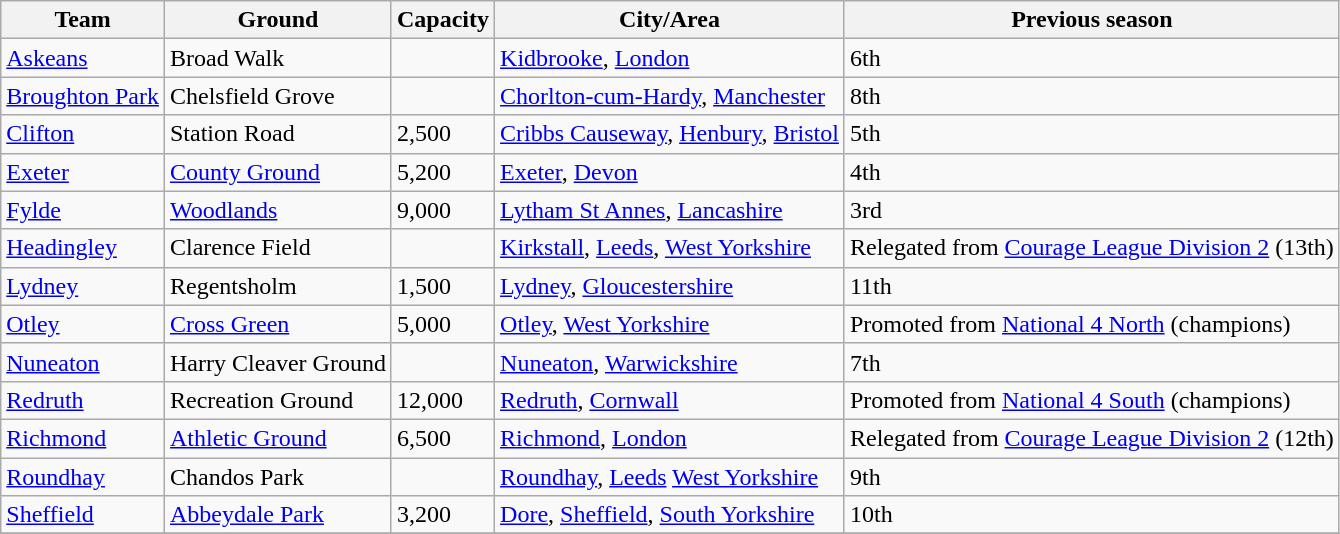<table class="wikitable sortable">
<tr>
<th>Team</th>
<th>Ground</th>
<th>Capacity</th>
<th>City/Area</th>
<th>Previous season</th>
</tr>
<tr>
<td><a href='#'>Askeans</a></td>
<td>Broad Walk</td>
<td></td>
<td><a href='#'>Kidbrooke</a>, <a href='#'>London</a></td>
<td>6th</td>
</tr>
<tr>
<td><a href='#'>Broughton Park</a></td>
<td>Chelsfield Grove</td>
<td></td>
<td><a href='#'>Chorlton-cum-Hardy</a>, <a href='#'>Manchester</a></td>
<td>8th</td>
</tr>
<tr>
<td><a href='#'>Clifton</a></td>
<td>Station Road</td>
<td>2,500</td>
<td><a href='#'>Cribbs Causeway</a>, <a href='#'>Henbury</a>, <a href='#'>Bristol</a></td>
<td>5th</td>
</tr>
<tr>
<td><a href='#'>Exeter</a></td>
<td><a href='#'>County Ground</a></td>
<td>5,200</td>
<td><a href='#'>Exeter</a>, <a href='#'>Devon</a></td>
<td>4th</td>
</tr>
<tr>
<td><a href='#'>Fylde</a></td>
<td><a href='#'>Woodlands</a></td>
<td>9,000</td>
<td><a href='#'>Lytham St Annes</a>, <a href='#'>Lancashire</a></td>
<td>3rd</td>
</tr>
<tr>
<td><a href='#'>Headingley</a></td>
<td>Clarence Field</td>
<td></td>
<td><a href='#'>Kirkstall</a>, <a href='#'>Leeds</a>, <a href='#'>West Yorkshire</a></td>
<td>Relegated from <a href='#'>Courage League Division 2</a> (13th)</td>
</tr>
<tr>
<td><a href='#'>Lydney</a></td>
<td>Regentsholm</td>
<td>1,500</td>
<td><a href='#'>Lydney</a>, <a href='#'>Gloucestershire</a></td>
<td>11th</td>
</tr>
<tr>
<td><a href='#'>Otley</a></td>
<td><a href='#'>Cross Green</a></td>
<td>5,000</td>
<td><a href='#'>Otley</a>, <a href='#'>West Yorkshire</a></td>
<td>Promoted from <a href='#'>National 4 North</a> (champions)</td>
</tr>
<tr>
<td><a href='#'>Nuneaton</a></td>
<td>Harry Cleaver Ground</td>
<td></td>
<td><a href='#'>Nuneaton</a>, <a href='#'>Warwickshire</a></td>
<td>7th</td>
</tr>
<tr>
<td><a href='#'>Redruth</a></td>
<td>Recreation Ground</td>
<td>12,000</td>
<td><a href='#'>Redruth</a>, <a href='#'>Cornwall</a></td>
<td>Promoted from <a href='#'>National 4 South</a> (champions)</td>
</tr>
<tr>
<td><a href='#'>Richmond</a></td>
<td><a href='#'>Athletic Ground</a></td>
<td>6,500</td>
<td><a href='#'>Richmond</a>, <a href='#'>London</a></td>
<td>Relegated from <a href='#'>Courage League Division 2</a> (12th)</td>
</tr>
<tr>
<td><a href='#'>Roundhay</a></td>
<td>Chandos Park</td>
<td></td>
<td><a href='#'>Roundhay</a>, <a href='#'>Leeds</a> <a href='#'>West Yorkshire</a></td>
<td>9th</td>
</tr>
<tr>
<td><a href='#'>Sheffield</a></td>
<td><a href='#'>Abbeydale Park</a></td>
<td>3,200</td>
<td><a href='#'>Dore</a>, <a href='#'>Sheffield</a>, <a href='#'>South Yorkshire</a></td>
<td>10th</td>
</tr>
<tr>
</tr>
</table>
